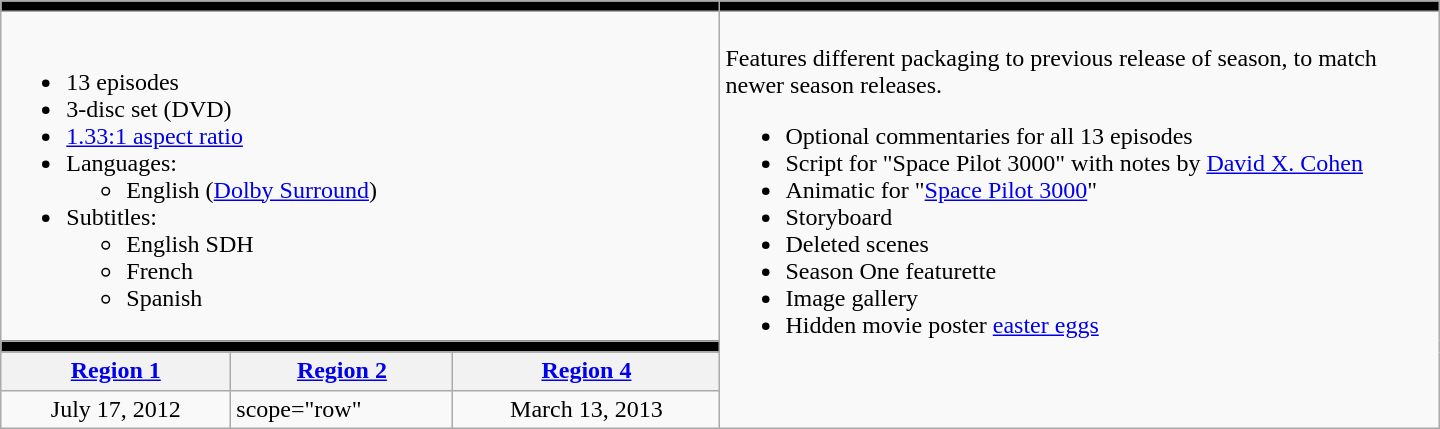<table class="wikitable" style="width:60em;">
<tr>
<th style="background-color:#000000;" scope="col" colspan="3" width="50%"></th>
<th style="background-color:#000000;" scope="col" width="50%"></th>
</tr>
<tr>
<td valign="top" colspan="3" scope="row"><br><ul><li>13 episodes</li><li>3-disc set (DVD)</li><li><a href='#'>1.33:1 aspect ratio</a></li><li>Languages:<ul><li>English (<a href='#'>Dolby Surround</a>)</li></ul></li><li>Subtitles:<ul><li>English SDH</li><li>French</li><li>Spanish</li></ul></li></ul></td>
<td valign="top" rowspan="4" scope="row"><br>Features different packaging to previous release of season, to match newer season releases.<ul><li>Optional commentaries for all 13 episodes</li><li>Script for "Space Pilot 3000" with notes by <a href='#'>David X. Cohen</a></li><li>Animatic for "<a href='#'>Space Pilot 3000</a>"</li><li>Storyboard</li><li>Deleted scenes</li><li>Season One featurette</li><li>Image gallery</li><li>Hidden movie poster <a href='#'>easter eggs</a></li></ul></td>
</tr>
<tr>
<th style="background-color:#000000;" scope="col" colspan="3"></th>
</tr>
<tr>
<th scope="col"><a href='#'>Region 1</a></th>
<th scope="col"><a href='#'>Region 2</a></th>
<th scope="col"><a href='#'>Region 4</a></th>
</tr>
<tr>
<td scope="row" align="center">July 17, 2012</td>
<td>scope="row" </td>
<td scope="row" align="center">March 13, 2013</td>
</tr>
</table>
